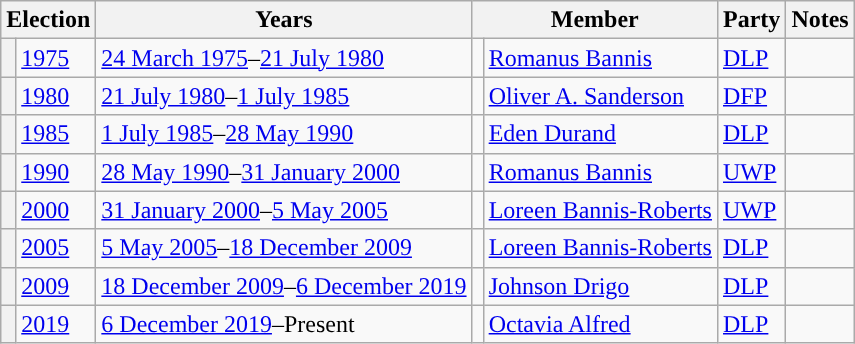<table class="wikitable sortable" style="valign:top">
<tr>
<th colspan="2">Election</th>
<th>Years</th>
<th colspan="2">Member</th>
<th>Party</th>
<th>Notes</th>
</tr>
<tr>
<th style="background-color: "></th>
<td><a href='#'>1975</a></td>
<td><a href='#'>24 March 1975</a>–<a href='#'>21 July 1980</a></td>
<td></td>
<td><a href='#'>Romanus Bannis</a></td>
<td><a href='#'>DLP</a></td>
<td></td>
</tr>
<tr>
<th style="background-color: "></th>
<td><a href='#'>1980</a></td>
<td><a href='#'>21 July 1980</a>–<a href='#'>1 July 1985</a></td>
<td></td>
<td><a href='#'>Oliver A. Sanderson</a></td>
<td><a href='#'>DFP</a></td>
<td></td>
</tr>
<tr>
<th style="background-color: "></th>
<td><a href='#'>1985</a></td>
<td><a href='#'>1 July 1985</a>–<a href='#'>28 May 1990</a></td>
<td></td>
<td><a href='#'>Eden Durand</a></td>
<td><a href='#'>DLP</a></td>
<td></td>
</tr>
<tr>
<th style="background-color: "></th>
<td><a href='#'>1990</a></td>
<td><a href='#'>28 May 1990</a>–<a href='#'>31 January 2000</a></td>
<td></td>
<td><a href='#'>Romanus Bannis</a></td>
<td><a href='#'>UWP</a></td>
<td></td>
</tr>
<tr>
<th style="background-color: "></th>
<td><a href='#'>2000</a></td>
<td><a href='#'>31 January 2000</a>–<a href='#'>5 May 2005</a></td>
<td></td>
<td><a href='#'>Loreen Bannis-Roberts</a></td>
<td><a href='#'>UWP</a></td>
<td></td>
</tr>
<tr>
<th style="background-color: "></th>
<td><a href='#'>2005</a></td>
<td><a href='#'>5 May 2005</a>–<a href='#'>18 December 2009</a></td>
<td></td>
<td><a href='#'>Loreen Bannis-Roberts</a></td>
<td><a href='#'>DLP</a></td>
<td></td>
</tr>
<tr>
<th style="background-color: "></th>
<td><a href='#'>2009</a></td>
<td><a href='#'>18 December 2009</a>–<a href='#'>6 December 2019</a></td>
<td></td>
<td><a href='#'>Johnson Drigo</a></td>
<td><a href='#'>DLP</a></td>
<td></td>
</tr>
<tr>
<th style="background-color: "></th>
<td><a href='#'>2019</a></td>
<td><a href='#'>6 December 2019</a>–Present</td>
<td></td>
<td><a href='#'>Octavia Alfred</a></td>
<td><a href='#'>DLP</a></td>
<td></td>
</tr>
</table>
